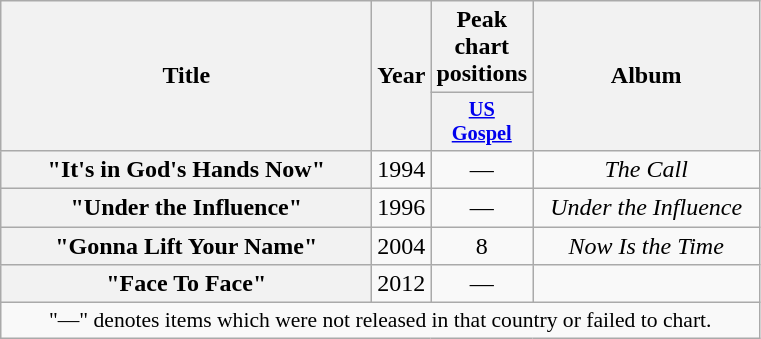<table class="wikitable plainrowheaders" style="text-align:center;" border="1">
<tr>
<th scope="col" rowspan="2" style="width:15em;">Title</th>
<th scope="col" rowspan="2">Year</th>
<th scope="col" colspan="1">Peak chart positions</th>
<th scope="col" rowspan="2" style="width:9em;">Album</th>
</tr>
<tr>
<th scope="col" style="width:3em;font-size:85%;"><a href='#'>US<br>Gospel</a><br></th>
</tr>
<tr>
<th scope="row">"It's in God's Hands Now"</th>
<td rowspan="1">1994</td>
<td>—</td>
<td rowspan="1"><em>The Call</em></td>
</tr>
<tr>
<th scope="row">"Under the Influence"</th>
<td rowspan="1">1996</td>
<td>—</td>
<td rowspan="1"><em>Under the Influence</em></td>
</tr>
<tr>
<th scope="row">"Gonna Lift Your Name"</th>
<td rowspan="1">2004</td>
<td>8</td>
<td rowspan="1"><em>Now Is the Time </em></td>
</tr>
<tr>
<th scope="row">"Face To Face"</th>
<td rowspan="1">2012</td>
<td>—</td>
<td></td>
</tr>
<tr>
<td colspan="13" align="center" style="font-size:90%;">"—" denotes items which were not released in that country or failed to chart.</td>
</tr>
</table>
